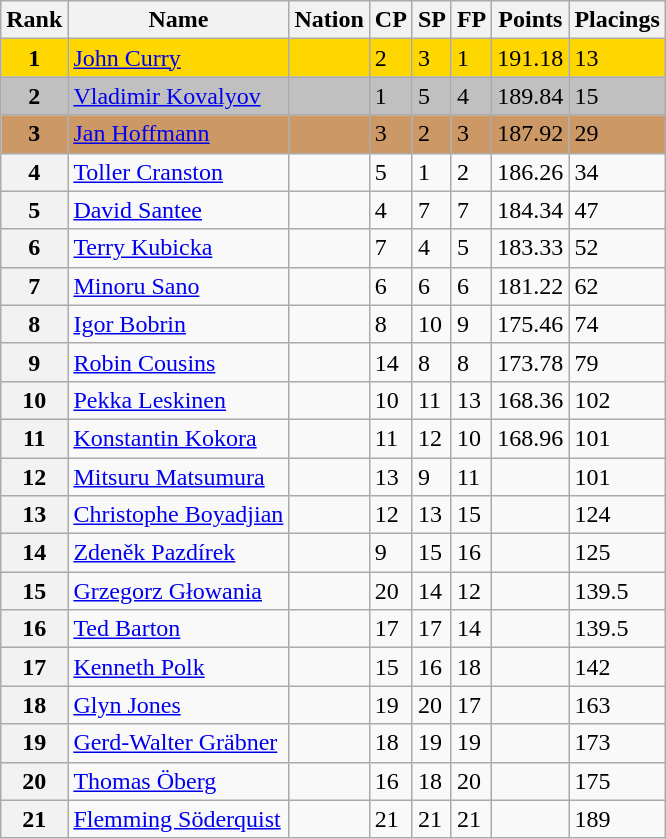<table class="wikitable">
<tr>
<th>Rank</th>
<th>Name</th>
<th>Nation</th>
<th>CP</th>
<th>SP</th>
<th>FP</th>
<th>Points</th>
<th>Placings</th>
</tr>
<tr bgcolor=gold>
<td align=center><strong>1</strong></td>
<td><a href='#'>John Curry</a></td>
<td></td>
<td>2</td>
<td>3</td>
<td>1</td>
<td>191.18</td>
<td>13</td>
</tr>
<tr bgcolor=silver>
<td align=center><strong>2</strong></td>
<td><a href='#'>Vladimir Kovalyov</a></td>
<td></td>
<td>1</td>
<td>5</td>
<td>4</td>
<td>189.84</td>
<td>15</td>
</tr>
<tr bgcolor=cc9966>
<td align=center><strong>3</strong></td>
<td><a href='#'>Jan Hoffmann</a></td>
<td></td>
<td>3</td>
<td>2</td>
<td>3</td>
<td>187.92</td>
<td>29</td>
</tr>
<tr>
<th>4</th>
<td><a href='#'>Toller Cranston</a></td>
<td></td>
<td>5</td>
<td>1</td>
<td>2</td>
<td>186.26</td>
<td>34</td>
</tr>
<tr>
<th>5</th>
<td><a href='#'>David Santee</a></td>
<td></td>
<td>4</td>
<td>7</td>
<td>7</td>
<td>184.34</td>
<td>47</td>
</tr>
<tr>
<th>6</th>
<td><a href='#'>Terry Kubicka</a></td>
<td></td>
<td>7</td>
<td>4</td>
<td>5</td>
<td>183.33</td>
<td>52</td>
</tr>
<tr>
<th>7</th>
<td><a href='#'>Minoru Sano</a></td>
<td></td>
<td>6</td>
<td>6</td>
<td>6</td>
<td>181.22</td>
<td>62</td>
</tr>
<tr>
<th>8</th>
<td><a href='#'>Igor Bobrin</a></td>
<td></td>
<td>8</td>
<td>10</td>
<td>9</td>
<td>175.46</td>
<td>74</td>
</tr>
<tr>
<th>9</th>
<td><a href='#'>Robin Cousins</a></td>
<td></td>
<td>14</td>
<td>8</td>
<td>8</td>
<td>173.78</td>
<td>79</td>
</tr>
<tr>
<th>10</th>
<td><a href='#'>Pekka Leskinen</a></td>
<td></td>
<td>10</td>
<td>11</td>
<td>13</td>
<td>168.36</td>
<td>102</td>
</tr>
<tr>
<th>11</th>
<td><a href='#'>Konstantin Kokora</a></td>
<td></td>
<td>11</td>
<td>12</td>
<td>10</td>
<td>168.96</td>
<td>101</td>
</tr>
<tr>
<th>12</th>
<td><a href='#'>Mitsuru Matsumura</a></td>
<td></td>
<td>13</td>
<td>9</td>
<td>11</td>
<td></td>
<td>101</td>
</tr>
<tr>
<th>13</th>
<td><a href='#'>Christophe Boyadjian</a></td>
<td></td>
<td>12</td>
<td>13</td>
<td>15</td>
<td></td>
<td>124</td>
</tr>
<tr>
<th>14</th>
<td><a href='#'>Zdeněk Pazdírek</a></td>
<td></td>
<td>9</td>
<td>15</td>
<td>16</td>
<td></td>
<td>125</td>
</tr>
<tr>
<th>15</th>
<td><a href='#'>Grzegorz Głowania</a></td>
<td></td>
<td>20</td>
<td>14</td>
<td>12</td>
<td></td>
<td>139.5</td>
</tr>
<tr>
<th>16</th>
<td><a href='#'>Ted Barton</a></td>
<td></td>
<td>17</td>
<td>17</td>
<td>14</td>
<td></td>
<td>139.5</td>
</tr>
<tr>
<th>17</th>
<td><a href='#'>Kenneth Polk</a></td>
<td></td>
<td>15</td>
<td>16</td>
<td>18</td>
<td></td>
<td>142</td>
</tr>
<tr>
<th>18</th>
<td><a href='#'>Glyn Jones</a></td>
<td></td>
<td>19</td>
<td>20</td>
<td>17</td>
<td></td>
<td>163</td>
</tr>
<tr>
<th>19</th>
<td><a href='#'>Gerd-Walter Gräbner</a></td>
<td></td>
<td>18</td>
<td>19</td>
<td>19</td>
<td></td>
<td>173</td>
</tr>
<tr>
<th>20</th>
<td><a href='#'>Thomas Öberg</a></td>
<td></td>
<td>16</td>
<td>18</td>
<td>20</td>
<td></td>
<td>175</td>
</tr>
<tr>
<th>21</th>
<td><a href='#'>Flemming Söderquist</a></td>
<td></td>
<td>21</td>
<td>21</td>
<td>21</td>
<td></td>
<td>189</td>
</tr>
</table>
